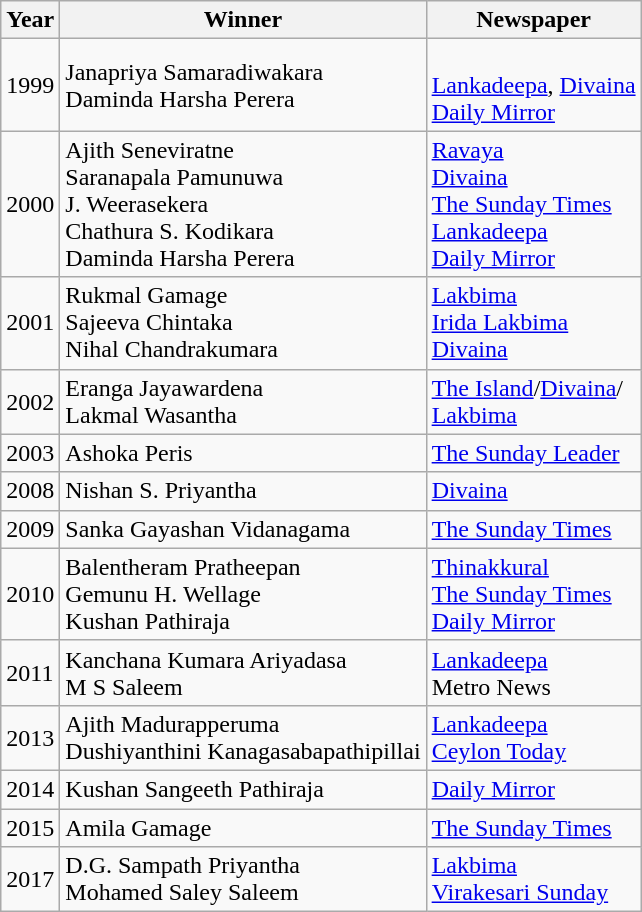<table class="wikitable sortable mw-collapsible mw-collapsed">
<tr>
<th>Year</th>
<th>Winner</th>
<th>Newspaper</th>
</tr>
<tr>
<td>1999</td>
<td>Janapriya Samaradiwakara<br>Daminda Harsha Perera</td>
<td><br><a href='#'>Lankadeepa</a>, <a href='#'>Divaina</a><br><a href='#'>Daily Mirror</a></td>
</tr>
<tr>
<td>2000</td>
<td>Ajith Seneviratne<br>Saranapala Pamunuwa<br>J. Weerasekera<br>Chathura S. Kodikara<br>Daminda Harsha Perera</td>
<td><a href='#'>Ravaya</a><br><a href='#'>Divaina</a><br><a href='#'>The Sunday Times</a><br><a href='#'>Lankadeepa</a><br><a href='#'>Daily Mirror</a></td>
</tr>
<tr>
<td>2001</td>
<td>Rukmal Gamage<br>Sajeeva Chintaka<br>Nihal Chandrakumara</td>
<td><a href='#'>Lakbima</a><br><a href='#'>Irida Lakbima</a><br><a href='#'>Divaina</a></td>
</tr>
<tr>
<td>2002</td>
<td>Eranga Jayawardena<br>Lakmal Wasantha</td>
<td><a href='#'>The Island</a>/<a href='#'>Divaina</a>/<br><a href='#'>Lakbima</a></td>
</tr>
<tr>
<td>2003</td>
<td>Ashoka Peris</td>
<td><a href='#'>The Sunday Leader</a></td>
</tr>
<tr>
<td>2008</td>
<td>Nishan S. Priyantha</td>
<td><a href='#'>Divaina</a></td>
</tr>
<tr>
<td>2009</td>
<td>Sanka Gayashan Vidanagama</td>
<td><a href='#'>The Sunday Times</a></td>
</tr>
<tr>
<td>2010</td>
<td>Balentheram Pratheepan<br>Gemunu H. Wellage<br>Kushan Pathiraja</td>
<td><a href='#'>Thinakkural</a><br><a href='#'>The Sunday Times</a><br><a href='#'>Daily Mirror</a></td>
</tr>
<tr>
<td>2011</td>
<td>Kanchana Kumara Ariyadasa<br>M S Saleem</td>
<td><a href='#'>Lankadeepa</a><br>Metro News</td>
</tr>
<tr>
<td>2013</td>
<td>Ajith Madurapperuma<br>Dushiyanthini Kanagasabapathipillai</td>
<td><a href='#'>Lankadeepa</a><br><a href='#'>Ceylon Today</a></td>
</tr>
<tr>
<td>2014</td>
<td>Kushan Sangeeth Pathiraja</td>
<td><a href='#'>Daily Mirror</a></td>
</tr>
<tr>
<td>2015</td>
<td>Amila Gamage</td>
<td><a href='#'>The Sunday Times</a></td>
</tr>
<tr>
<td>2017</td>
<td>D.G. Sampath Priyantha<br>Mohamed Saley Saleem</td>
<td><a href='#'>Lakbima</a><br><a href='#'>Virakesari Sunday</a></td>
</tr>
</table>
